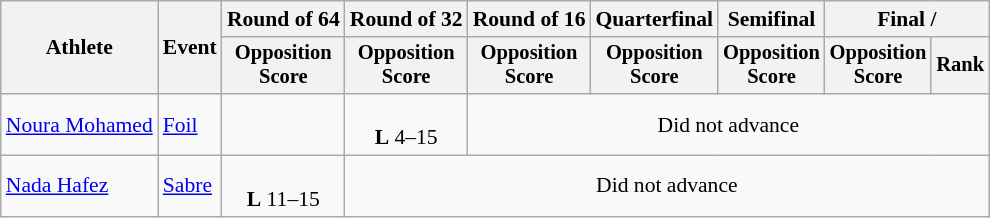<table class="wikitable" style="font-size:90%">
<tr>
<th rowspan=2>Athlete</th>
<th rowspan=2>Event</th>
<th>Round of 64</th>
<th>Round of 32</th>
<th>Round of 16</th>
<th>Quarterfinal</th>
<th>Semifinal</th>
<th colspan=2>Final / </th>
</tr>
<tr style="font-size:95%">
<th>Opposition<br>Score</th>
<th>Opposition<br>Score</th>
<th>Opposition<br>Score</th>
<th>Opposition<br>Score</th>
<th>Opposition<br>Score</th>
<th>Opposition<br>Score</th>
<th>Rank</th>
</tr>
<tr align=center>
<td align=left><a href='#'>Noura Mohamed</a></td>
<td align=left><a href='#'>Foil</a></td>
<td></td>
<td><br><strong>L</strong> 4–15</td>
<td colspan=5>Did not advance</td>
</tr>
<tr align=center>
<td align=left><a href='#'>Nada Hafez</a></td>
<td align=left><a href='#'>Sabre</a></td>
<td><br><strong>L</strong> 11–15</td>
<td colspan=6>Did not advance</td>
</tr>
</table>
